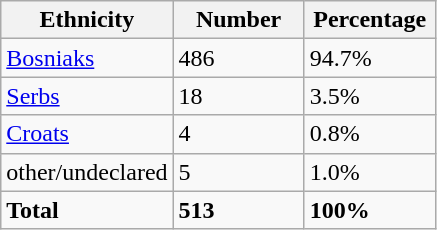<table class="wikitable">
<tr>
<th width="100px">Ethnicity</th>
<th width="80px">Number</th>
<th width="80px">Percentage</th>
</tr>
<tr>
<td><a href='#'>Bosniaks</a></td>
<td>486</td>
<td>94.7%</td>
</tr>
<tr>
<td><a href='#'>Serbs</a></td>
<td>18</td>
<td>3.5%</td>
</tr>
<tr>
<td><a href='#'>Croats</a></td>
<td>4</td>
<td>0.8%</td>
</tr>
<tr>
<td>other/undeclared</td>
<td>5</td>
<td>1.0%</td>
</tr>
<tr>
<td><strong>Total</strong></td>
<td><strong>513</strong></td>
<td><strong>100%</strong></td>
</tr>
</table>
